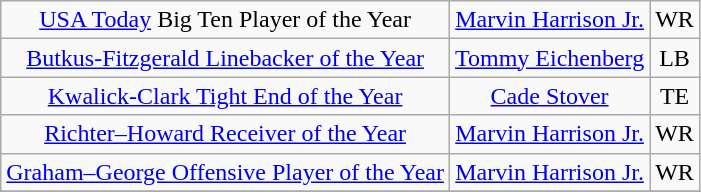<table class="wikitable sortable sortable" style="text-align: center">
<tr>
<td><a href='#'>USA Today</a> Big Ten Player of the Year</td>
<td><a href='#'>Marvin Harrison Jr.</a></td>
<td>WR</td>
</tr>
<tr>
<td><a href='#'>Butkus-Fitzgerald Linebacker of the Year</a></td>
<td><a href='#'>Tommy Eichenberg</a></td>
<td>LB</td>
</tr>
<tr>
<td><a href='#'>Kwalick-Clark Tight End of the Year</a></td>
<td><a href='#'>Cade Stover</a></td>
<td>TE</td>
</tr>
<tr>
<td><a href='#'>Richter–Howard Receiver of the Year</a></td>
<td><a href='#'>Marvin Harrison Jr.</a></td>
<td>WR</td>
</tr>
<tr>
<td><a href='#'>Graham–George Offensive Player of the Year</a></td>
<td><a href='#'>Marvin Harrison Jr.</a></td>
<td>WR</td>
</tr>
<tr>
</tr>
</table>
